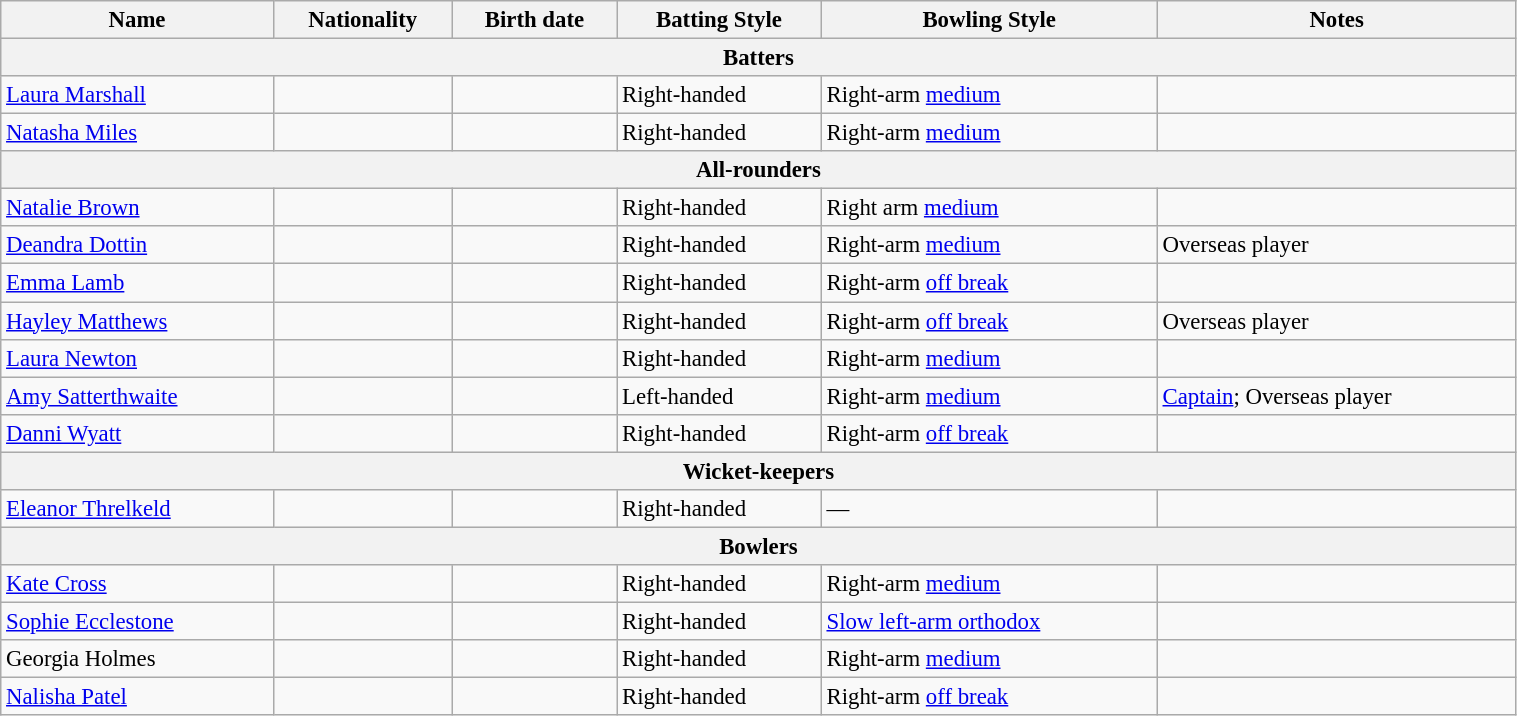<table class="wikitable"  style="font-size:95%; width:80%;">
<tr>
<th>Name</th>
<th>Nationality</th>
<th>Birth date</th>
<th>Batting Style</th>
<th>Bowling Style</th>
<th>Notes</th>
</tr>
<tr>
<th colspan="7">Batters</th>
</tr>
<tr>
<td><a href='#'>Laura Marshall</a></td>
<td></td>
<td></td>
<td>Right-handed</td>
<td>Right-arm <a href='#'>medium</a></td>
<td></td>
</tr>
<tr>
<td><a href='#'>Natasha Miles</a></td>
<td></td>
<td></td>
<td>Right-handed</td>
<td>Right-arm <a href='#'>medium</a></td>
<td></td>
</tr>
<tr>
<th colspan="7">All-rounders</th>
</tr>
<tr>
<td><a href='#'>Natalie Brown</a></td>
<td></td>
<td></td>
<td>Right-handed</td>
<td>Right arm <a href='#'>medium</a></td>
<td></td>
</tr>
<tr>
<td><a href='#'>Deandra Dottin</a></td>
<td></td>
<td></td>
<td>Right-handed</td>
<td>Right-arm <a href='#'>medium</a></td>
<td>Overseas player</td>
</tr>
<tr>
<td><a href='#'>Emma Lamb</a></td>
<td></td>
<td></td>
<td>Right-handed</td>
<td>Right-arm <a href='#'>off break</a></td>
<td></td>
</tr>
<tr>
<td><a href='#'>Hayley Matthews</a></td>
<td></td>
<td></td>
<td>Right-handed</td>
<td>Right-arm <a href='#'>off break</a></td>
<td>Overseas player</td>
</tr>
<tr>
<td><a href='#'>Laura Newton</a></td>
<td></td>
<td></td>
<td>Right-handed</td>
<td>Right-arm <a href='#'>medium</a></td>
<td></td>
</tr>
<tr>
<td><a href='#'>Amy Satterthwaite</a></td>
<td></td>
<td></td>
<td>Left-handed</td>
<td>Right-arm <a href='#'>medium</a></td>
<td><a href='#'>Captain</a>; Overseas player</td>
</tr>
<tr>
<td><a href='#'>Danni Wyatt</a></td>
<td></td>
<td></td>
<td>Right-handed</td>
<td>Right-arm <a href='#'>off break</a></td>
<td></td>
</tr>
<tr>
<th colspan="7">Wicket-keepers</th>
</tr>
<tr>
<td><a href='#'>Eleanor Threlkeld</a></td>
<td></td>
<td></td>
<td>Right-handed</td>
<td>—</td>
<td></td>
</tr>
<tr>
<th colspan="7">Bowlers</th>
</tr>
<tr>
<td><a href='#'>Kate Cross</a></td>
<td></td>
<td></td>
<td>Right-handed</td>
<td>Right-arm <a href='#'>medium</a></td>
<td></td>
</tr>
<tr>
<td><a href='#'>Sophie Ecclestone</a></td>
<td></td>
<td></td>
<td>Right-handed</td>
<td><a href='#'>Slow left-arm orthodox</a></td>
<td></td>
</tr>
<tr>
<td>Georgia Holmes</td>
<td></td>
<td></td>
<td>Right-handed</td>
<td>Right-arm <a href='#'>medium</a></td>
<td></td>
</tr>
<tr>
<td><a href='#'>Nalisha Patel</a></td>
<td></td>
<td></td>
<td>Right-handed</td>
<td>Right-arm <a href='#'>off break</a></td>
<td></td>
</tr>
</table>
